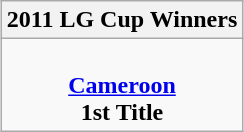<table class="wikitable" style="text-align: center; margin: 0 auto;">
<tr>
<th>2011 LG Cup Winners</th>
</tr>
<tr>
<td><br><strong><a href='#'>Cameroon</a></strong><br><strong>1st Title</strong></td>
</tr>
</table>
